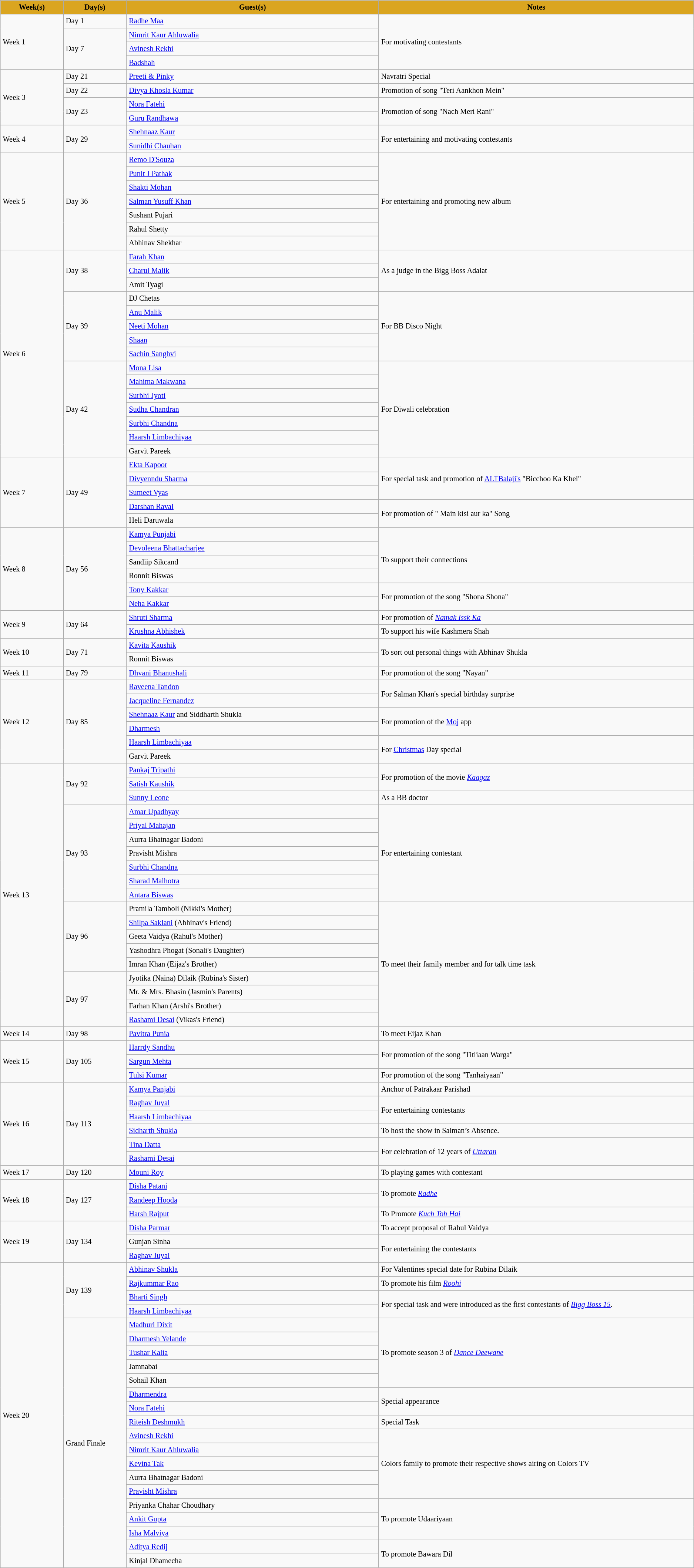<table border="2" cellpadding="4" cellspacing="0" style=";margin: 1em 1em 1em 0;font-size:85%; background: #f9f9f9; border: 1px #aaa solid; border-collapse: collapse;">
<tr>
<th width="5%" style="background:#DAA520">Week(s)</th>
<th width="5%" style="background:#DAA520">Day(s)</th>
<th width="20%" style="background:#DAA520">Guest(s)</th>
<th width="25%" style="background:#DAA520">Notes</th>
</tr>
<tr>
<td rowspan="4">Week 1</td>
<td>Day 1</td>
<td><a href='#'>Radhe Maa</a></td>
<td rowspan="4">For motivating contestants</td>
</tr>
<tr>
<td rowspan="3">Day 7</td>
<td><a href='#'>Nimrit Kaur Ahluwalia</a></td>
</tr>
<tr>
<td><a href='#'>Avinesh Rekhi</a></td>
</tr>
<tr>
<td><a href='#'>Badshah</a></td>
</tr>
<tr>
<td rowspan="4">Week 3</td>
<td>Day 21</td>
<td><a href='#'>Preeti & Pinky</a></td>
<td>Navratri Special</td>
</tr>
<tr>
<td>Day 22</td>
<td><a href='#'>Divya Khosla Kumar</a></td>
<td>Promotion of song "Teri Aankhon Mein"</td>
</tr>
<tr>
<td rowspan="2">Day 23</td>
<td><a href='#'>Nora Fatehi</a></td>
<td rowspan="2">Promotion of song "Nach Meri Rani"</td>
</tr>
<tr>
<td><a href='#'>Guru Randhawa</a></td>
</tr>
<tr>
<td rowspan="2">Week 4</td>
<td rowspan="2">Day 29</td>
<td><a href='#'>Shehnaaz Kaur</a></td>
<td rowspan="2">For entertaining and motivating contestants</td>
</tr>
<tr>
<td><a href='#'>Sunidhi Chauhan</a></td>
</tr>
<tr>
<td rowspan="7">Week 5</td>
<td rowspan="7">Day 36</td>
<td><a href='#'>Remo D'Souza</a></td>
<td rowspan="7">For entertaining and promoting new album</td>
</tr>
<tr>
<td><a href='#'>Punit J Pathak</a></td>
</tr>
<tr>
<td><a href='#'>Shakti Mohan</a></td>
</tr>
<tr>
<td><a href='#'>Salman Yusuff Khan</a></td>
</tr>
<tr>
<td>Sushant Pujari</td>
</tr>
<tr>
<td>Rahul Shetty</td>
</tr>
<tr>
<td>Abhinav Shekhar</td>
</tr>
<tr>
<td rowspan="15">Week 6</td>
<td rowspan="3">Day 38</td>
<td><a href='#'>Farah Khan</a></td>
<td rowspan="3">As a judge in the Bigg Boss Adalat</td>
</tr>
<tr>
<td><a href='#'>Charul Malik</a></td>
</tr>
<tr>
<td>Amit Tyagi</td>
</tr>
<tr>
<td rowspan="5">Day 39</td>
<td>DJ Chetas</td>
<td rowspan="5">For BB Disco Night</td>
</tr>
<tr>
<td><a href='#'>Anu Malik</a></td>
</tr>
<tr>
<td><a href='#'>Neeti Mohan</a></td>
</tr>
<tr>
<td><a href='#'>Shaan</a></td>
</tr>
<tr>
<td><a href='#'>Sachin Sanghvi</a></td>
</tr>
<tr>
<td rowspan="7">Day 42</td>
<td><a href='#'>Mona Lisa</a></td>
<td rowspan="7">For Diwali celebration</td>
</tr>
<tr>
<td><a href='#'>Mahima Makwana</a></td>
</tr>
<tr>
<td><a href='#'>Surbhi Jyoti</a></td>
</tr>
<tr>
<td><a href='#'>Sudha Chandran</a></td>
</tr>
<tr>
<td><a href='#'>Surbhi Chandna</a></td>
</tr>
<tr>
<td><a href='#'>Haarsh Limbachiyaa</a></td>
</tr>
<tr>
<td>Garvit Pareek</td>
</tr>
<tr>
<td rowspan="5">Week 7</td>
<td rowspan="5">Day 49</td>
<td><a href='#'>Ekta Kapoor</a></td>
<td rowspan="3">For special task and promotion of <a href='#'>ALTBalaji's</a> "Bicchoo Ka Khel"</td>
</tr>
<tr>
<td><a href='#'>Divyenndu Sharma</a></td>
</tr>
<tr>
<td><a href='#'>Sumeet Vyas</a></td>
</tr>
<tr>
<td><a href='#'>Darshan Raval</a></td>
<td rowspan="2">For promotion of " Main kisi aur ka" Song</td>
</tr>
<tr>
<td>Heli Daruwala</td>
</tr>
<tr>
<td rowspan="6">Week 8</td>
<td rowspan="6">Day 56</td>
<td><a href='#'>Kamya Punjabi</a></td>
<td rowspan="4"><br>To support their connections</td>
</tr>
<tr>
<td><a href='#'>Devoleena Bhattacharjee</a></td>
</tr>
<tr>
<td>Sandiip Sikcand</td>
</tr>
<tr>
<td>Ronnit Biswas</td>
</tr>
<tr>
<td><a href='#'>Tony Kakkar</a></td>
<td rowspan="2">For promotion of the song "Shona Shona"</td>
</tr>
<tr>
<td><a href='#'>Neha Kakkar</a></td>
</tr>
<tr>
<td rowspan="2">Week 9</td>
<td rowspan="2">Day 64</td>
<td><a href='#'>Shruti Sharma</a></td>
<td>For promotion of <em><a href='#'>Namak Issk Ka</a></em></td>
</tr>
<tr>
<td><a href='#'>Krushna Abhishek</a></td>
<td>To support his wife Kashmera Shah</td>
</tr>
<tr>
<td rowspan="2">Week 10</td>
<td rowspan="2">Day 71</td>
<td><a href='#'>Kavita Kaushik</a></td>
<td rowspan="2">To sort out personal things with Abhinav Shukla</td>
</tr>
<tr>
<td>Ronnit Biswas</td>
</tr>
<tr>
<td>Week 11</td>
<td>Day 79</td>
<td><a href='#'>Dhvani Bhanushali</a></td>
<td>For promotion of the song "Nayan"</td>
</tr>
<tr>
<td rowspan="6">Week 12</td>
<td rowspan="6">Day 85</td>
<td><a href='#'>Raveena Tandon</a></td>
<td rowspan="2">For Salman Khan's special birthday surprise</td>
</tr>
<tr>
<td><a href='#'>Jacqueline Fernandez</a></td>
</tr>
<tr>
<td><a href='#'>Shehnaaz Kaur</a> and Siddharth Shukla</td>
<td rowspan="2">For promotion of the <a href='#'>Moj</a> app</td>
</tr>
<tr>
<td><a href='#'>Dharmesh</a></td>
</tr>
<tr>
<td><a href='#'>Haarsh Limbachiyaa</a></td>
<td rowspan="2">For <a href='#'>Christmas</a> Day special</td>
</tr>
<tr>
<td>Garvit Pareek</td>
</tr>
<tr>
<td rowspan="19">Week 13</td>
<td rowspan="3">Day 92</td>
<td><a href='#'>Pankaj Tripathi</a></td>
<td rowspan="2">For promotion of the movie <em><a href='#'>Kaagaz</a></em></td>
</tr>
<tr>
<td><a href='#'>Satish Kaushik</a></td>
</tr>
<tr>
<td><a href='#'>Sunny Leone</a></td>
<td>As a BB doctor</td>
</tr>
<tr>
<td rowspan="7">Day 93</td>
<td><a href='#'>Amar Upadhyay</a></td>
<td rowspan="7">For entertaining contestant</td>
</tr>
<tr>
<td><a href='#'>Priyal Mahajan</a></td>
</tr>
<tr>
<td>Aurra Bhatnagar Badoni</td>
</tr>
<tr>
<td>Pravisht Mishra</td>
</tr>
<tr>
<td><a href='#'>Surbhi Chandna</a></td>
</tr>
<tr>
<td><a href='#'>Sharad Malhotra</a></td>
</tr>
<tr>
<td><a href='#'>Antara Biswas</a></td>
</tr>
<tr>
<td rowspan="5">Day 96</td>
<td>Pramila Tamboli (Nikki's Mother)</td>
<td rowspan="9">To meet their family member and for talk time task</td>
</tr>
<tr>
<td><a href='#'>Shilpa Saklani</a> (Abhinav's Friend)</td>
</tr>
<tr>
<td>Geeta Vaidya (Rahul's Mother)</td>
</tr>
<tr>
<td>Yashodhra Phogat (Sonali's Daughter)</td>
</tr>
<tr>
<td>Imran Khan (Eijaz's Brother)</td>
</tr>
<tr>
<td rowspan="4">Day 97</td>
<td>Jyotika (Naina) Dilaik (Rubina's Sister)</td>
</tr>
<tr>
<td>Mr. & Mrs. Bhasin (Jasmin's Parents)</td>
</tr>
<tr>
<td>Farhan Khan (Arshi's Brother)</td>
</tr>
<tr>
<td><a href='#'>Rashami Desai</a> (Vikas's Friend)</td>
</tr>
<tr>
<td>Week 14</td>
<td>Day 98</td>
<td><a href='#'>Pavitra Punia</a></td>
<td>To meet Eijaz Khan</td>
</tr>
<tr>
<td rowspan="3">Week 15</td>
<td rowspan="3">Day 105</td>
<td><a href='#'>Harrdy Sandhu</a></td>
<td rowspan="2">For promotion of the song "Titliaan Warga"</td>
</tr>
<tr>
<td><a href='#'>Sargun Mehta</a></td>
</tr>
<tr>
<td><a href='#'>Tulsi Kumar</a></td>
<td>For promotion of  the song "Tanhaiyaan"</td>
</tr>
<tr>
<td rowspan="6">Week 16</td>
<td rowspan="6">Day 113</td>
<td><a href='#'>Kamya Panjabi</a></td>
<td>Anchor of Patrakaar Parishad</td>
</tr>
<tr>
<td><a href='#'>Raghav Juyal</a></td>
<td rowspan="2">For entertaining contestants</td>
</tr>
<tr>
<td><a href='#'>Haarsh Limbachiyaa</a></td>
</tr>
<tr>
<td><a href='#'>Sidharth Shukla</a></td>
<td>To host the show in Salman’s Absence.</td>
</tr>
<tr>
<td><a href='#'>Tina Datta</a></td>
<td rowspan="2">For celebration of 12 years of <em><a href='#'>Uttaran</a></em></td>
</tr>
<tr>
<td><a href='#'>Rashami Desai</a></td>
</tr>
<tr>
<td>Week 17</td>
<td>Day 120</td>
<td><a href='#'>Mouni Roy</a></td>
<td>To playing games with contestant</td>
</tr>
<tr>
<td rowspan="3">Week 18</td>
<td rowspan="3">Day 127</td>
<td><a href='#'>Disha Patani</a></td>
<td rowspan="2">To promote <a href='#'><em>Radhe</em></a></td>
</tr>
<tr>
<td><a href='#'>Randeep Hooda</a></td>
</tr>
<tr>
<td><a href='#'>Harsh Rajput</a></td>
<td>To Promote <a href='#'><em>Kuch Toh Hai</em></a></td>
</tr>
<tr>
<td rowspan="3">Week 19</td>
<td rowspan="3">Day 134</td>
<td><a href='#'>Disha Parmar</a></td>
<td>To accept proposal of Rahul Vaidya</td>
</tr>
<tr>
<td>Gunjan Sinha</td>
<td rowspan="2">For entertaining the contestants</td>
</tr>
<tr>
<td><a href='#'>Raghav Juyal</a></td>
</tr>
<tr>
<td rowspan="22">Week 20</td>
<td rowspan="4">Day 139</td>
<td><a href='#'>Abhinav Shukla</a></td>
<td>For Valentines special date for Rubina Dilaik</td>
</tr>
<tr>
<td><a href='#'>Rajkummar Rao</a></td>
<td>To promote his film <a href='#'><em>Roohi</em></a></td>
</tr>
<tr>
<td><a href='#'>Bharti Singh</a></td>
<td rowspan="2">For special task and were introduced as the first contestants of <em><a href='#'>Bigg Boss 15</a></em>.</td>
</tr>
<tr>
<td><a href='#'>Haarsh Limbachiyaa</a></td>
</tr>
<tr>
<td rowspan="18">Grand Finale</td>
<td><a href='#'>Madhuri Dixit</a></td>
<td rowspan="5">To promote season 3 of <em><a href='#'>Dance Deewane</a></em></td>
</tr>
<tr>
<td><a href='#'>Dharmesh Yelande</a></td>
</tr>
<tr>
<td><a href='#'>Tushar Kalia</a></td>
</tr>
<tr>
<td>Jamnabai</td>
</tr>
<tr>
<td>Sohail Khan</td>
</tr>
<tr>
<td><a href='#'>Dharmendra</a></td>
<td rowspan="2">Special appearance</td>
</tr>
<tr>
<td><a href='#'>Nora Fatehi</a></td>
</tr>
<tr>
<td><a href='#'>Riteish Deshmukh</a></td>
<td>Special Task</td>
</tr>
<tr>
<td><a href='#'>Avinesh Rekhi</a></td>
<td rowspan="5">Colors family to promote their respective shows airing on Colors TV</td>
</tr>
<tr>
<td><a href='#'>Nimrit Kaur Ahluwalia</a></td>
</tr>
<tr>
<td><a href='#'>Kevina Tak</a></td>
</tr>
<tr>
<td>Aurra Bhatnagar Badoni</td>
</tr>
<tr>
<td><a href='#'>Pravisht Mishra</a></td>
</tr>
<tr>
<td>Priyanka Chahar Choudhary</td>
<td rowspan="3">To promote Udaariyaan</td>
</tr>
<tr>
<td><a href='#'>Ankit Gupta</a></td>
</tr>
<tr>
<td><a href='#'>Isha Malviya</a></td>
</tr>
<tr>
<td><a href='#'>Aditya Redij</a></td>
<td rowspan="2">To promote Bawara Dil</td>
</tr>
<tr>
<td>Kinjal Dhamecha</td>
</tr>
</table>
